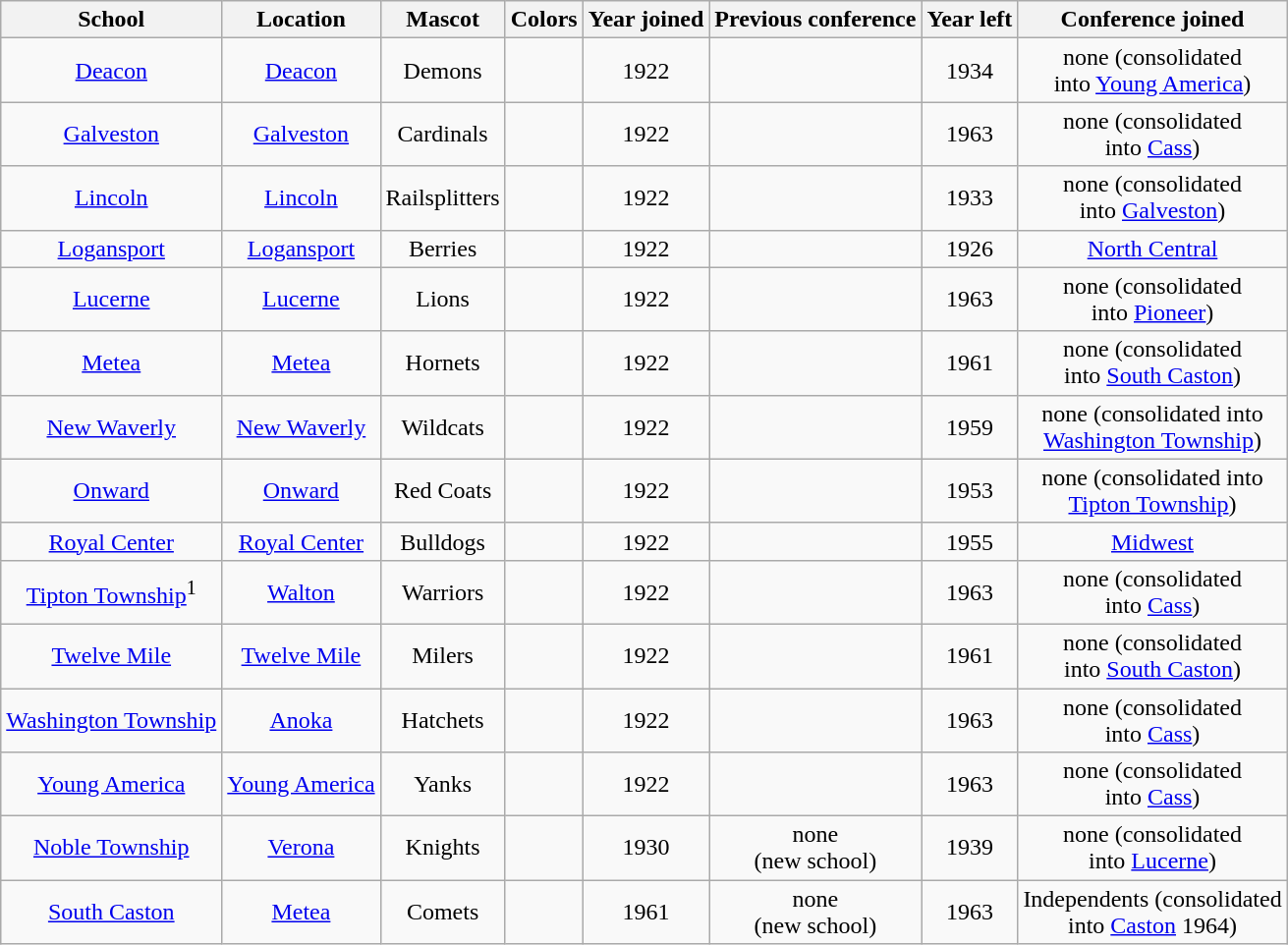<table class="wikitable" style="text-align:center;">
<tr>
<th>School</th>
<th>Location</th>
<th>Mascot</th>
<th>Colors</th>
<th>Year joined</th>
<th>Previous conference</th>
<th>Year left</th>
<th>Conference joined</th>
</tr>
<tr>
<td><a href='#'>Deacon</a></td>
<td><a href='#'>Deacon</a></td>
<td>Demons</td>
<td> </td>
<td>1922</td>
<td></td>
<td>1934</td>
<td>none (consolidated<br>into <a href='#'>Young America</a>)</td>
</tr>
<tr>
<td><a href='#'>Galveston</a></td>
<td><a href='#'>Galveston</a></td>
<td>Cardinals</td>
<td> </td>
<td>1922</td>
<td></td>
<td>1963</td>
<td>none (consolidated<br>into <a href='#'>Cass</a>)</td>
</tr>
<tr>
<td><a href='#'>Lincoln</a></td>
<td><a href='#'>Lincoln</a></td>
<td>Railsplitters</td>
<td> </td>
<td>1922</td>
<td></td>
<td>1933</td>
<td>none (consolidated<br>into <a href='#'>Galveston</a>)</td>
</tr>
<tr>
<td><a href='#'>Logansport</a></td>
<td><a href='#'>Logansport</a></td>
<td>Berries</td>
<td> </td>
<td>1922</td>
<td></td>
<td>1926</td>
<td><a href='#'>North Central</a></td>
</tr>
<tr>
<td><a href='#'>Lucerne</a></td>
<td><a href='#'>Lucerne</a></td>
<td>Lions</td>
<td> </td>
<td>1922</td>
<td></td>
<td>1963</td>
<td>none (consolidated<br>into <a href='#'>Pioneer</a>)</td>
</tr>
<tr>
<td><a href='#'>Metea</a></td>
<td><a href='#'>Metea</a></td>
<td>Hornets</td>
<td> </td>
<td>1922</td>
<td></td>
<td>1961</td>
<td>none (consolidated<br>into <a href='#'>South Caston</a>)</td>
</tr>
<tr>
<td><a href='#'>New Waverly</a></td>
<td><a href='#'>New Waverly</a></td>
<td>Wildcats</td>
<td> </td>
<td>1922</td>
<td></td>
<td>1959</td>
<td>none (consolidated into<br><a href='#'>Washington Township</a>)</td>
</tr>
<tr>
<td><a href='#'>Onward</a></td>
<td><a href='#'>Onward</a></td>
<td>Red Coats</td>
<td> </td>
<td>1922</td>
<td></td>
<td>1953</td>
<td>none (consolidated into<br><a href='#'>Tipton Township</a>)</td>
</tr>
<tr>
<td><a href='#'>Royal Center</a></td>
<td><a href='#'>Royal Center</a></td>
<td>Bulldogs</td>
<td>  </td>
<td>1922</td>
<td></td>
<td>1955</td>
<td><a href='#'>Midwest</a></td>
</tr>
<tr>
<td><a href='#'>Tipton Township</a><sup>1</sup></td>
<td><a href='#'>Walton</a></td>
<td>Warriors</td>
<td> </td>
<td>1922</td>
<td></td>
<td>1963</td>
<td>none (consolidated<br>into <a href='#'>Cass</a>)</td>
</tr>
<tr>
<td><a href='#'>Twelve Mile</a></td>
<td><a href='#'>Twelve Mile</a></td>
<td>Milers</td>
<td> </td>
<td>1922</td>
<td></td>
<td>1961</td>
<td>none (consolidated<br>into <a href='#'>South Caston</a>)</td>
</tr>
<tr>
<td><a href='#'>Washington Township</a></td>
<td><a href='#'>Anoka</a></td>
<td>Hatchets</td>
<td> </td>
<td>1922</td>
<td></td>
<td>1963</td>
<td>none (consolidated<br>into <a href='#'>Cass</a>)</td>
</tr>
<tr>
<td><a href='#'>Young America</a></td>
<td><a href='#'>Young America</a></td>
<td>Yanks</td>
<td>  </td>
<td>1922</td>
<td></td>
<td>1963</td>
<td>none (consolidated<br>into <a href='#'>Cass</a>)</td>
</tr>
<tr>
<td><a href='#'>Noble Township</a></td>
<td><a href='#'>Verona</a></td>
<td>Knights</td>
<td> </td>
<td>1930</td>
<td>none<br>(new school)</td>
<td>1939</td>
<td>none (consolidated<br>into <a href='#'>Lucerne</a>)</td>
</tr>
<tr>
<td><a href='#'>South Caston</a></td>
<td><a href='#'>Metea</a></td>
<td>Comets</td>
<td>  </td>
<td>1961</td>
<td>none<br>(new school)</td>
<td>1963</td>
<td>Independents (consolidated<br>into <a href='#'>Caston</a> 1964)</td>
</tr>
</table>
